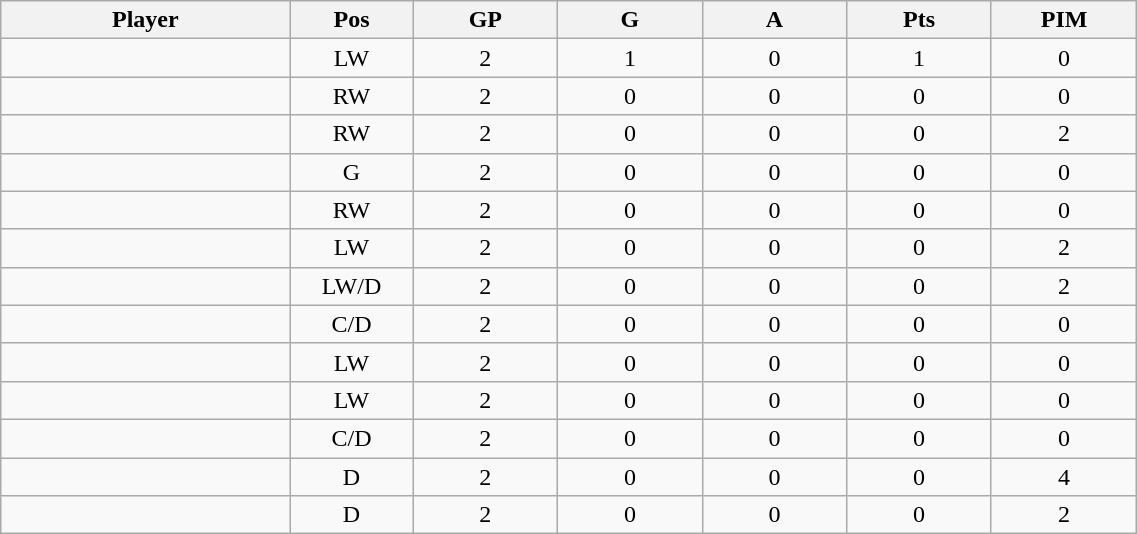<table class="wikitable sortable" width="60%">
<tr ALIGN="center">
<th bgcolor="#DDDDFF" width="10%">Player</th>
<th bgcolor="#DDDDFF" width="3%" title="Position">Pos</th>
<th bgcolor="#DDDDFF" width="5%" title="Games played">GP</th>
<th bgcolor="#DDDDFF" width="5%" title="Goals">G</th>
<th bgcolor="#DDDDFF" width="5%" title="Assists">A</th>
<th bgcolor="#DDDDFF" width="5%" title="Points">Pts</th>
<th bgcolor="#DDDDFF" width="5%" title="Penalties in Minutes">PIM</th>
</tr>
<tr align="center">
<td align="right"></td>
<td>LW</td>
<td>2</td>
<td>1</td>
<td>0</td>
<td>1</td>
<td>0</td>
</tr>
<tr align="center">
<td align="right"></td>
<td>RW</td>
<td>2</td>
<td>0</td>
<td>0</td>
<td>0</td>
<td>0</td>
</tr>
<tr align="center">
<td align="right"></td>
<td>RW</td>
<td>2</td>
<td>0</td>
<td>0</td>
<td>0</td>
<td>2</td>
</tr>
<tr align="center">
<td align="right"></td>
<td>G</td>
<td>2</td>
<td>0</td>
<td>0</td>
<td>0</td>
<td>0</td>
</tr>
<tr align="center">
<td align="right"></td>
<td>RW</td>
<td>2</td>
<td>0</td>
<td>0</td>
<td>0</td>
<td>0</td>
</tr>
<tr align="center">
<td align="right"></td>
<td>LW</td>
<td>2</td>
<td>0</td>
<td>0</td>
<td>0</td>
<td>2</td>
</tr>
<tr align="center">
<td align="right"></td>
<td>LW/D</td>
<td>2</td>
<td>0</td>
<td>0</td>
<td>0</td>
<td>2</td>
</tr>
<tr align="center">
<td align="right"></td>
<td>C/D</td>
<td>2</td>
<td>0</td>
<td>0</td>
<td>0</td>
<td>0</td>
</tr>
<tr align="center">
<td align="right"></td>
<td>LW</td>
<td>2</td>
<td>0</td>
<td>0</td>
<td>0</td>
<td>0</td>
</tr>
<tr align="center">
<td align="right"></td>
<td>LW</td>
<td>2</td>
<td>0</td>
<td>0</td>
<td>0</td>
<td>0</td>
</tr>
<tr align="center">
<td align="right"></td>
<td>C/D</td>
<td>2</td>
<td>0</td>
<td>0</td>
<td>0</td>
<td>0</td>
</tr>
<tr align="center">
<td align="right"></td>
<td>D</td>
<td>2</td>
<td>0</td>
<td>0</td>
<td>0</td>
<td>4</td>
</tr>
<tr align="center">
<td align="right"></td>
<td>D</td>
<td>2</td>
<td>0</td>
<td>0</td>
<td>0</td>
<td>2</td>
</tr>
</table>
